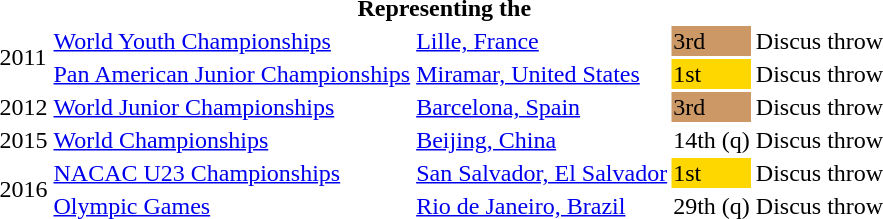<table>
<tr>
<th colspan="6">Representing the </th>
</tr>
<tr>
<td rowspan=2>2011</td>
<td><a href='#'>World Youth Championships</a></td>
<td><a href='#'>Lille, France</a></td>
<td bgcolor=cc9966>3rd</td>
<td>Discus throw</td>
<td></td>
</tr>
<tr>
<td><a href='#'>Pan American Junior Championships</a></td>
<td><a href='#'>Miramar, United States</a></td>
<td bgcolor=gold>1st</td>
<td>Discus throw</td>
<td></td>
</tr>
<tr>
<td>2012</td>
<td><a href='#'>World Junior Championships</a></td>
<td><a href='#'>Barcelona, Spain</a></td>
<td bgcolor=cc9966>3rd</td>
<td>Discus throw</td>
<td><a href='#'></a></td>
</tr>
<tr>
<td>2015</td>
<td><a href='#'>World Championships</a></td>
<td><a href='#'>Beijing, China</a></td>
<td>14th (q)</td>
<td>Discus throw</td>
<td><a href='#'></a></td>
</tr>
<tr>
<td rowspan=2>2016</td>
<td><a href='#'>NACAC U23 Championships</a></td>
<td><a href='#'>San Salvador, El Salvador</a></td>
<td bgcolor=gold>1st</td>
<td>Discus throw</td>
<td><a href='#'></a></td>
</tr>
<tr>
<td><a href='#'>Olympic Games</a></td>
<td><a href='#'>Rio de Janeiro, Brazil</a></td>
<td>29th (q)</td>
<td>Discus throw</td>
<td><a href='#'></a></td>
</tr>
</table>
